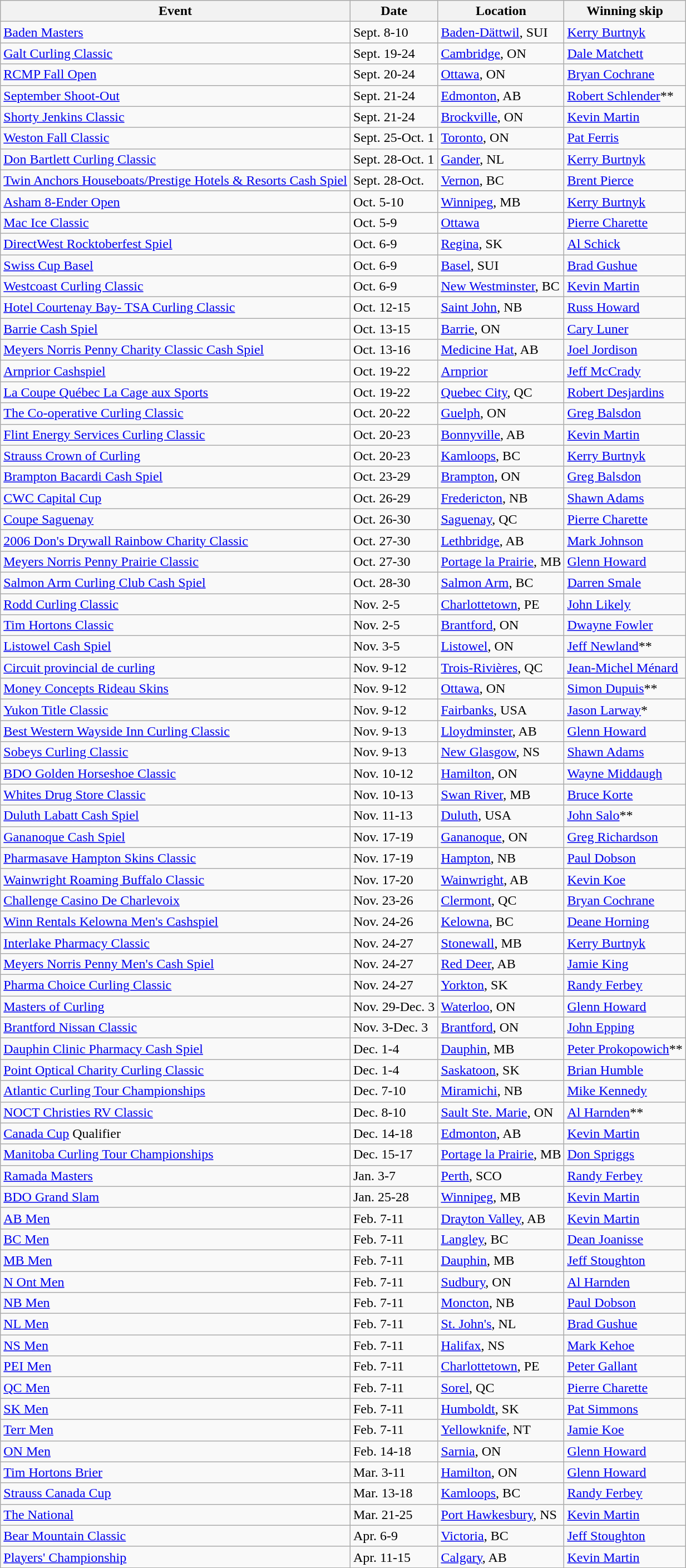<table class="wikitable">
<tr>
<th>Event</th>
<th>Date</th>
<th>Location</th>
<th>Winning skip</th>
</tr>
<tr>
<td><a href='#'>Baden Masters</a></td>
<td>Sept. 8-10</td>
<td><a href='#'>Baden-Dättwil</a>, SUI</td>
<td><a href='#'>Kerry Burtnyk</a></td>
</tr>
<tr>
<td><a href='#'>Galt Curling Classic</a></td>
<td>Sept. 19-24</td>
<td><a href='#'>Cambridge</a>, ON</td>
<td><a href='#'>Dale Matchett</a></td>
</tr>
<tr>
<td><a href='#'>RCMP Fall Open</a></td>
<td>Sept. 20-24</td>
<td><a href='#'>Ottawa</a>, ON</td>
<td><a href='#'>Bryan Cochrane</a></td>
</tr>
<tr>
<td><a href='#'>September Shoot-Out</a></td>
<td>Sept. 21-24</td>
<td><a href='#'>Edmonton</a>, AB</td>
<td><a href='#'>Robert Schlender</a>**</td>
</tr>
<tr>
<td><a href='#'>Shorty Jenkins Classic</a></td>
<td>Sept. 21-24</td>
<td><a href='#'>Brockville</a>, ON</td>
<td><a href='#'>Kevin Martin</a></td>
</tr>
<tr>
<td><a href='#'>Weston Fall Classic</a></td>
<td>Sept. 25-Oct. 1</td>
<td><a href='#'>Toronto</a>, ON</td>
<td><a href='#'>Pat Ferris</a></td>
</tr>
<tr>
<td><a href='#'>Don Bartlett Curling Classic</a></td>
<td>Sept. 28-Oct. 1</td>
<td><a href='#'>Gander</a>, NL</td>
<td><a href='#'>Kerry Burtnyk</a></td>
</tr>
<tr>
<td><a href='#'>Twin Anchors Houseboats/Prestige Hotels & Resorts Cash Spiel</a></td>
<td>Sept. 28-Oct.</td>
<td><a href='#'>Vernon</a>, BC</td>
<td><a href='#'>Brent Pierce</a></td>
</tr>
<tr>
<td><a href='#'>Asham 8-Ender Open</a></td>
<td>Oct. 5-10</td>
<td><a href='#'>Winnipeg</a>, MB</td>
<td><a href='#'>Kerry Burtnyk</a></td>
</tr>
<tr>
<td><a href='#'>Mac Ice Classic</a></td>
<td>Oct. 5-9</td>
<td><a href='#'>Ottawa</a></td>
<td><a href='#'>Pierre Charette</a></td>
</tr>
<tr>
<td><a href='#'>DirectWest Rocktoberfest Spiel</a></td>
<td>Oct. 6-9</td>
<td><a href='#'>Regina</a>, SK</td>
<td><a href='#'>Al Schick</a></td>
</tr>
<tr>
<td><a href='#'>Swiss Cup Basel</a></td>
<td>Oct. 6-9</td>
<td><a href='#'>Basel</a>, SUI</td>
<td><a href='#'>Brad Gushue</a></td>
</tr>
<tr>
<td><a href='#'>Westcoast Curling Classic</a></td>
<td>Oct. 6-9</td>
<td><a href='#'>New Westminster</a>, BC</td>
<td><a href='#'>Kevin Martin</a></td>
</tr>
<tr>
<td><a href='#'>Hotel Courtenay Bay- TSA Curling Classic</a></td>
<td>Oct. 12-15</td>
<td><a href='#'>Saint John</a>, NB</td>
<td><a href='#'>Russ Howard</a></td>
</tr>
<tr>
<td><a href='#'>Barrie Cash Spiel</a></td>
<td>Oct. 13-15</td>
<td><a href='#'>Barrie</a>, ON</td>
<td><a href='#'>Cary Luner</a></td>
</tr>
<tr>
<td><a href='#'>Meyers Norris Penny Charity Classic Cash Spiel</a></td>
<td>Oct. 13-16</td>
<td><a href='#'>Medicine Hat</a>, AB</td>
<td><a href='#'>Joel Jordison</a></td>
</tr>
<tr>
<td><a href='#'>Arnprior Cashspiel</a></td>
<td>Oct. 19-22</td>
<td><a href='#'>Arnprior</a></td>
<td><a href='#'>Jeff McCrady</a></td>
</tr>
<tr>
<td><a href='#'>La Coupe Québec La Cage aux Sports</a></td>
<td>Oct. 19-22</td>
<td><a href='#'>Quebec City</a>, QC</td>
<td><a href='#'>Robert Desjardins</a></td>
</tr>
<tr>
<td><a href='#'>The Co-operative Curling Classic</a></td>
<td>Oct. 20-22</td>
<td><a href='#'>Guelph</a>, ON</td>
<td><a href='#'>Greg Balsdon</a></td>
</tr>
<tr>
<td><a href='#'>Flint Energy Services Curling Classic</a></td>
<td>Oct. 20-23</td>
<td><a href='#'>Bonnyville</a>, AB</td>
<td><a href='#'>Kevin Martin</a></td>
</tr>
<tr>
<td><a href='#'>Strauss Crown of Curling</a></td>
<td>Oct. 20-23</td>
<td><a href='#'>Kamloops</a>, BC</td>
<td><a href='#'>Kerry Burtnyk</a></td>
</tr>
<tr>
<td><a href='#'>Brampton Bacardi Cash Spiel</a></td>
<td>Oct. 23-29</td>
<td><a href='#'>Brampton</a>, ON</td>
<td><a href='#'>Greg Balsdon</a></td>
</tr>
<tr>
<td><a href='#'>CWC Capital Cup</a></td>
<td>Oct. 26-29</td>
<td><a href='#'>Fredericton</a>, NB</td>
<td><a href='#'>Shawn Adams</a></td>
</tr>
<tr>
<td><a href='#'>Coupe Saguenay</a></td>
<td>Oct. 26-30</td>
<td><a href='#'>Saguenay</a>, QC</td>
<td><a href='#'>Pierre Charette</a></td>
</tr>
<tr>
<td><a href='#'>2006 Don's Drywall Rainbow Charity Classic</a></td>
<td>Oct. 27-30</td>
<td><a href='#'>Lethbridge</a>, AB</td>
<td><a href='#'>Mark Johnson</a></td>
</tr>
<tr>
<td><a href='#'>Meyers Norris Penny Prairie Classic</a></td>
<td>Oct. 27-30</td>
<td><a href='#'>Portage la Prairie</a>, MB</td>
<td><a href='#'>Glenn Howard</a></td>
</tr>
<tr>
<td><a href='#'>Salmon Arm Curling Club Cash Spiel</a></td>
<td>Oct. 28-30</td>
<td><a href='#'>Salmon Arm</a>, BC</td>
<td><a href='#'>Darren Smale</a></td>
</tr>
<tr>
<td><a href='#'>Rodd Curling Classic</a></td>
<td>Nov. 2-5</td>
<td><a href='#'>Charlottetown</a>, PE</td>
<td><a href='#'>John Likely</a></td>
</tr>
<tr>
<td><a href='#'>Tim Hortons Classic</a></td>
<td>Nov. 2-5</td>
<td><a href='#'>Brantford</a>, ON</td>
<td><a href='#'>Dwayne Fowler</a></td>
</tr>
<tr>
<td><a href='#'>Listowel Cash Spiel</a></td>
<td>Nov. 3-5</td>
<td><a href='#'>Listowel</a>, ON</td>
<td><a href='#'>Jeff Newland</a>**</td>
</tr>
<tr>
<td><a href='#'>Circuit provincial de curling</a></td>
<td>Nov. 9-12</td>
<td><a href='#'>Trois-Rivières</a>, QC</td>
<td><a href='#'>Jean-Michel Ménard</a></td>
</tr>
<tr>
<td><a href='#'>Money Concepts Rideau Skins</a></td>
<td>Nov. 9-12</td>
<td><a href='#'>Ottawa</a>, ON</td>
<td><a href='#'>Simon Dupuis</a>**</td>
</tr>
<tr>
<td><a href='#'>Yukon Title Classic</a></td>
<td>Nov. 9-12</td>
<td><a href='#'>Fairbanks</a>, USA</td>
<td> <a href='#'>Jason Larway</a>*</td>
</tr>
<tr>
<td><a href='#'>Best Western Wayside Inn Curling Classic</a></td>
<td>Nov. 9-13</td>
<td><a href='#'>Lloydminster</a>, AB</td>
<td><a href='#'>Glenn Howard</a></td>
</tr>
<tr>
<td><a href='#'>Sobeys Curling Classic</a></td>
<td>Nov. 9-13</td>
<td><a href='#'>New Glasgow</a>, NS</td>
<td><a href='#'>Shawn Adams</a></td>
</tr>
<tr>
<td><a href='#'>BDO Golden Horseshoe Classic</a></td>
<td>Nov. 10-12</td>
<td><a href='#'>Hamilton</a>, ON</td>
<td><a href='#'>Wayne Middaugh</a></td>
</tr>
<tr>
<td><a href='#'>Whites Drug Store Classic</a></td>
<td>Nov. 10-13</td>
<td><a href='#'>Swan River</a>, MB</td>
<td><a href='#'>Bruce Korte</a></td>
</tr>
<tr>
<td><a href='#'>Duluth Labatt Cash Spiel</a></td>
<td>Nov. 11-13</td>
<td><a href='#'>Duluth</a>, USA</td>
<td><a href='#'>John Salo</a>**</td>
</tr>
<tr>
<td><a href='#'>Gananoque Cash Spiel</a></td>
<td>Nov. 17-19</td>
<td><a href='#'>Gananoque</a>, ON</td>
<td><a href='#'>Greg Richardson</a></td>
</tr>
<tr>
<td><a href='#'>Pharmasave Hampton Skins Classic</a></td>
<td>Nov. 17-19</td>
<td><a href='#'>Hampton</a>, NB</td>
<td><a href='#'>Paul Dobson</a></td>
</tr>
<tr>
<td><a href='#'>Wainwright Roaming Buffalo Classic</a></td>
<td>Nov. 17-20</td>
<td><a href='#'>Wainwright</a>, AB</td>
<td><a href='#'>Kevin Koe</a></td>
</tr>
<tr>
<td><a href='#'>Challenge Casino De Charlevoix</a></td>
<td>Nov. 23-26</td>
<td><a href='#'>Clermont</a>, QC</td>
<td><a href='#'>Bryan Cochrane</a></td>
</tr>
<tr>
<td><a href='#'>Winn Rentals Kelowna Men's Cashspiel</a></td>
<td>Nov. 24-26</td>
<td><a href='#'>Kelowna</a>, BC</td>
<td><a href='#'>Deane Horning</a></td>
</tr>
<tr>
<td><a href='#'>Interlake Pharmacy Classic</a></td>
<td>Nov. 24-27</td>
<td><a href='#'>Stonewall</a>, MB</td>
<td><a href='#'>Kerry Burtnyk</a></td>
</tr>
<tr>
<td><a href='#'>Meyers Norris Penny Men's Cash Spiel</a></td>
<td>Nov. 24-27</td>
<td><a href='#'>Red Deer</a>, AB</td>
<td><a href='#'>Jamie King</a></td>
</tr>
<tr>
<td><a href='#'>Pharma Choice Curling Classic</a></td>
<td>Nov. 24-27</td>
<td><a href='#'>Yorkton</a>, SK</td>
<td><a href='#'>Randy Ferbey</a></td>
</tr>
<tr>
<td><a href='#'>Masters of Curling</a></td>
<td>Nov. 29-Dec. 3</td>
<td><a href='#'>Waterloo</a>, ON</td>
<td><a href='#'>Glenn Howard</a></td>
</tr>
<tr>
<td><a href='#'>Brantford Nissan Classic</a></td>
<td>Nov. 3-Dec. 3</td>
<td><a href='#'>Brantford</a>, ON</td>
<td><a href='#'>John Epping</a></td>
</tr>
<tr>
<td><a href='#'>Dauphin Clinic Pharmacy Cash Spiel</a></td>
<td>Dec. 1-4</td>
<td><a href='#'>Dauphin</a>, MB</td>
<td><a href='#'>Peter Prokopowich</a>**</td>
</tr>
<tr>
<td><a href='#'>Point Optical Charity Curling Classic</a></td>
<td>Dec. 1-4</td>
<td><a href='#'>Saskatoon</a>, SK</td>
<td><a href='#'>Brian Humble</a></td>
</tr>
<tr>
<td><a href='#'>Atlantic Curling Tour Championships</a></td>
<td>Dec. 7-10</td>
<td><a href='#'>Miramichi</a>, NB</td>
<td><a href='#'>Mike Kennedy</a></td>
</tr>
<tr>
<td><a href='#'>NOCT Christies RV Classic</a></td>
<td>Dec. 8-10</td>
<td><a href='#'>Sault Ste. Marie</a>, ON</td>
<td><a href='#'>Al Harnden</a>**</td>
</tr>
<tr>
<td><a href='#'>Canada Cup</a> Qualifier</td>
<td>Dec. 14-18</td>
<td><a href='#'>Edmonton</a>, AB</td>
<td><a href='#'>Kevin Martin</a></td>
</tr>
<tr>
<td><a href='#'>Manitoba Curling Tour Championships</a></td>
<td>Dec. 15-17</td>
<td><a href='#'>Portage la Prairie</a>, MB</td>
<td><a href='#'>Don Spriggs</a></td>
</tr>
<tr>
<td><a href='#'>Ramada Masters</a></td>
<td>Jan. 3-7</td>
<td><a href='#'>Perth</a>, SCO</td>
<td><a href='#'>Randy Ferbey</a></td>
</tr>
<tr>
<td><a href='#'>BDO Grand Slam</a></td>
<td>Jan. 25-28</td>
<td><a href='#'>Winnipeg</a>, MB</td>
<td><a href='#'>Kevin Martin</a></td>
</tr>
<tr>
<td><a href='#'>AB Men</a></td>
<td>Feb. 7-11</td>
<td><a href='#'>Drayton Valley</a>, AB</td>
<td><a href='#'>Kevin Martin</a></td>
</tr>
<tr>
<td><a href='#'>BC Men</a></td>
<td>Feb. 7-11</td>
<td><a href='#'>Langley</a>, BC</td>
<td><a href='#'>Dean Joanisse</a></td>
</tr>
<tr>
<td><a href='#'>MB Men</a></td>
<td>Feb. 7-11</td>
<td><a href='#'>Dauphin</a>, MB</td>
<td><a href='#'>Jeff Stoughton</a></td>
</tr>
<tr>
<td><a href='#'>N Ont Men</a></td>
<td>Feb. 7-11</td>
<td><a href='#'>Sudbury</a>, ON</td>
<td><a href='#'>Al Harnden</a></td>
</tr>
<tr>
<td><a href='#'>NB Men</a></td>
<td>Feb. 7-11</td>
<td><a href='#'>Moncton</a>, NB</td>
<td><a href='#'>Paul Dobson</a></td>
</tr>
<tr>
<td><a href='#'>NL Men</a></td>
<td>Feb. 7-11</td>
<td><a href='#'>St. John's</a>, NL</td>
<td><a href='#'>Brad Gushue</a></td>
</tr>
<tr>
<td><a href='#'>NS Men</a></td>
<td>Feb. 7-11</td>
<td><a href='#'>Halifax</a>, NS</td>
<td><a href='#'>Mark Kehoe</a></td>
</tr>
<tr>
<td><a href='#'>PEI Men</a></td>
<td>Feb. 7-11</td>
<td><a href='#'>Charlottetown</a>, PE</td>
<td><a href='#'>Peter Gallant</a></td>
</tr>
<tr>
<td><a href='#'>QC Men</a></td>
<td>Feb. 7-11</td>
<td><a href='#'>Sorel</a>, QC</td>
<td><a href='#'>Pierre Charette</a></td>
</tr>
<tr>
<td><a href='#'>SK Men</a></td>
<td>Feb. 7-11</td>
<td><a href='#'>Humboldt</a>, SK</td>
<td><a href='#'>Pat Simmons</a></td>
</tr>
<tr>
<td><a href='#'>Terr Men</a></td>
<td>Feb. 7-11</td>
<td><a href='#'>Yellowknife</a>, NT</td>
<td><a href='#'>Jamie Koe</a></td>
</tr>
<tr>
<td><a href='#'>ON Men</a></td>
<td>Feb. 14-18</td>
<td><a href='#'>Sarnia</a>, ON</td>
<td><a href='#'>Glenn Howard</a></td>
</tr>
<tr>
<td><a href='#'>Tim Hortons Brier</a></td>
<td>Mar. 3-11</td>
<td><a href='#'>Hamilton</a>, ON</td>
<td><a href='#'>Glenn Howard</a></td>
</tr>
<tr>
<td><a href='#'>Strauss Canada Cup</a></td>
<td>Mar. 13-18</td>
<td><a href='#'>Kamloops</a>, BC</td>
<td><a href='#'>Randy Ferbey</a></td>
</tr>
<tr>
<td><a href='#'>The National</a></td>
<td>Mar. 21-25</td>
<td><a href='#'>Port Hawkesbury</a>, NS</td>
<td><a href='#'>Kevin Martin</a></td>
</tr>
<tr>
<td><a href='#'>Bear Mountain Classic</a></td>
<td>Apr. 6-9</td>
<td><a href='#'>Victoria</a>, BC</td>
<td><a href='#'>Jeff Stoughton</a></td>
</tr>
<tr>
<td><a href='#'>Players' Championship</a></td>
<td>Apr. 11-15</td>
<td><a href='#'>Calgary</a>, AB</td>
<td><a href='#'>Kevin Martin</a></td>
</tr>
</table>
